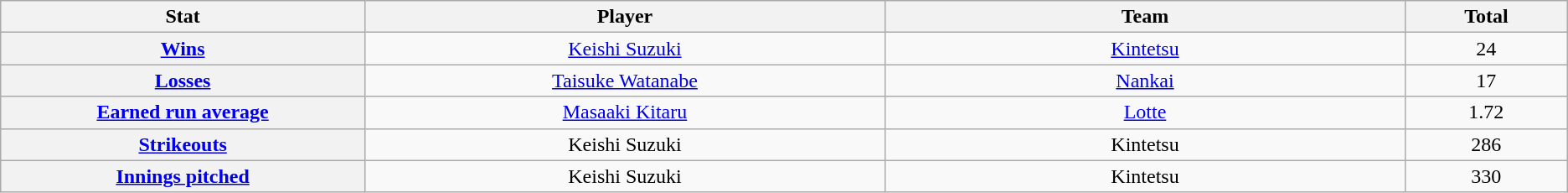<table class="wikitable" style="text-align:center;">
<tr>
<th scope="col" width="7%">Stat</th>
<th scope="col" width="10%">Player</th>
<th scope="col" width="10%">Team</th>
<th scope="col" width="3%">Total</th>
</tr>
<tr>
<th scope="row" style="text-align:center;"><a href='#'>Wins</a></th>
<td><a href='#'>Keishi Suzuki</a></td>
<td><a href='#'>Kintetsu</a></td>
<td>24</td>
</tr>
<tr>
<th scope="row" style="text-align:center;"><a href='#'>Losses</a></th>
<td><a href='#'>Taisuke Watanabe</a></td>
<td><a href='#'>Nankai</a></td>
<td>17</td>
</tr>
<tr>
<th scope="row" style="text-align:center;"><a href='#'>Earned run average</a></th>
<td><a href='#'>Masaaki Kitaru</a></td>
<td><a href='#'>Lotte</a></td>
<td>1.72</td>
</tr>
<tr>
<th scope="row" style="text-align:center;"><a href='#'>Strikeouts</a></th>
<td>Keishi Suzuki</td>
<td>Kintetsu</td>
<td>286</td>
</tr>
<tr>
<th scope="row" style="text-align:center;"><a href='#'>Innings pitched</a></th>
<td>Keishi Suzuki</td>
<td>Kintetsu</td>
<td>330</td>
</tr>
</table>
